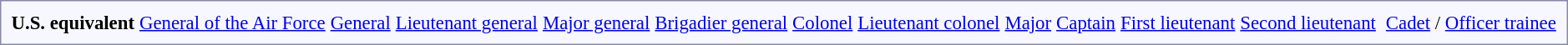<table style="border:1px solid #8888aa; background-color:#f7f8ff; padding:5px; font-size:95%; margin: 0px 12px 12px 0px;">
<tr style="text-align:center;">
<td><strong>U.S. equivalent</strong></td>
<td colspan=2><a href='#'>General of the Air Force</a></td>
<td colspan=2><a href='#'>General</a></td>
<td colspan=2><a href='#'>Lieutenant general</a></td>
<td colspan=2><a href='#'>Major general</a></td>
<td colspan=2><a href='#'>Brigadier general</a></td>
<td colspan=2><a href='#'>Colonel</a></td>
<td colspan=2><a href='#'>Lieutenant colonel</a></td>
<td colspan=2><a href='#'>Major</a></td>
<td colspan=2><a href='#'>Captain</a></td>
<td colspan=2><a href='#'>First lieutenant</a></td>
<td colspan=4><a href='#'>Second lieutenant</a></td>
<td colspan=6></td>
<td colspan=6><a href='#'>Cadet</a> / <a href='#'>Officer trainee</a></td>
</tr>
</table>
